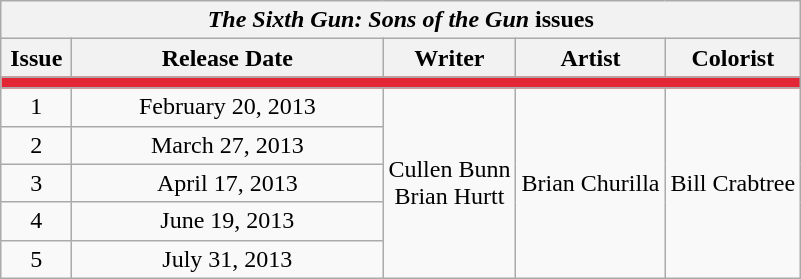<table class="wikitable mw-collapsible mw-collapsed" style="text-align: center">
<tr>
<th colspan=5><em>The Sixth Gun: Sons of the Gun</em> issues</th>
</tr>
<tr>
<th width="40px">Issue</th>
<th width="200px">Release Date</th>
<th>Writer</th>
<th>Artist</th>
<th>Colorist</th>
</tr>
<tr>
<td colspan=5 style=background:#e32636;></td>
</tr>
<tr>
<td>1</td>
<td>February 20, 2013</td>
<td rowspan=5>Cullen Bunn<br>Brian Hurtt</td>
<td rowspan=5>Brian Churilla</td>
<td rowspan=5>Bill Crabtree</td>
</tr>
<tr>
<td>2</td>
<td>March 27, 2013</td>
</tr>
<tr>
<td>3</td>
<td>April 17, 2013</td>
</tr>
<tr>
<td>4</td>
<td>June 19, 2013</td>
</tr>
<tr>
<td>5</td>
<td>July 31, 2013</td>
</tr>
</table>
